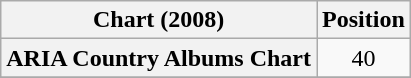<table class="wikitable sortable plainrowheaders" style="text-align:center">
<tr>
<th scope="col">Chart (2008)</th>
<th scope="col">Position</th>
</tr>
<tr>
<th scope="row">ARIA Country Albums Chart</th>
<td>40</td>
</tr>
<tr>
</tr>
</table>
